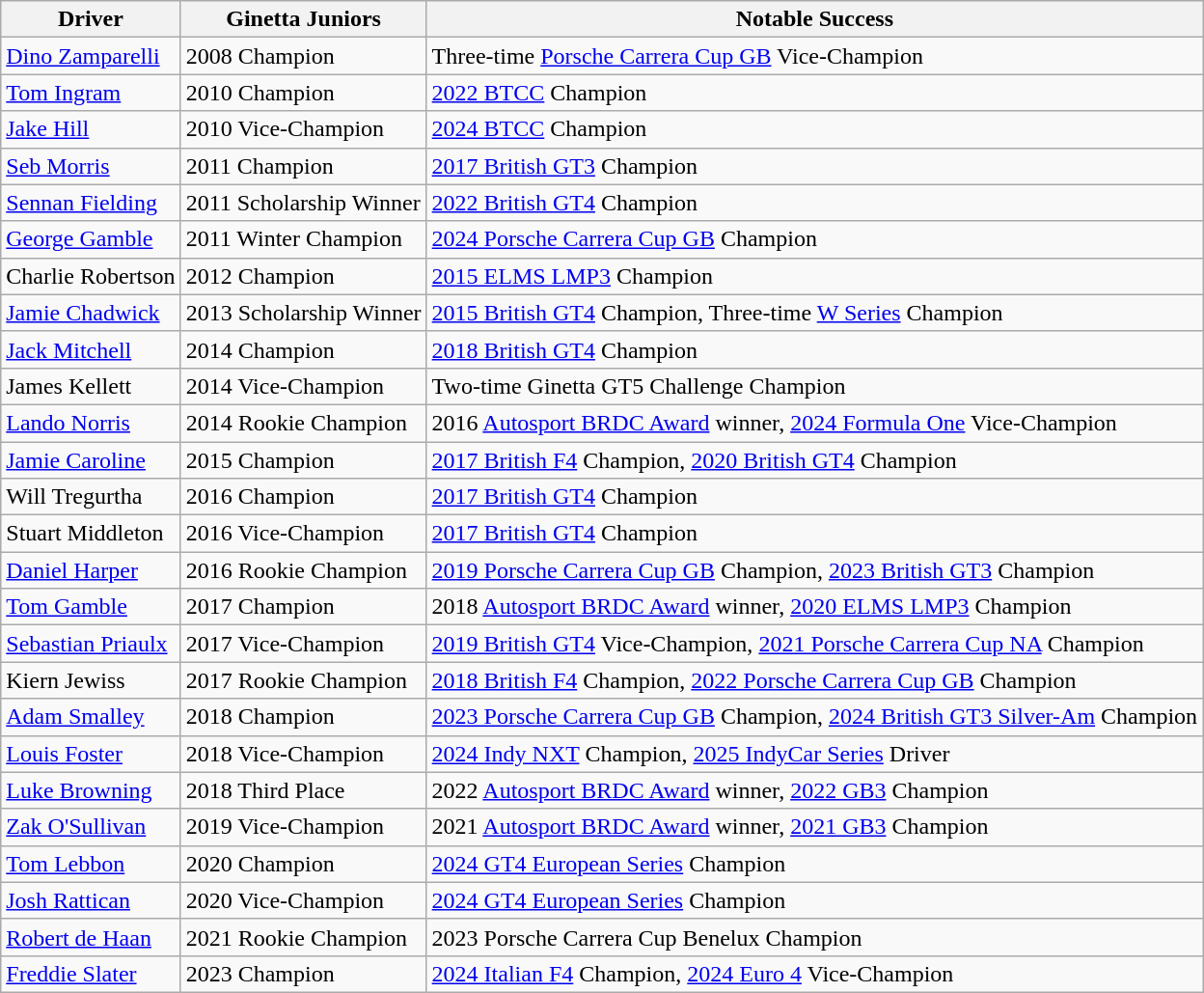<table class="wikitable">
<tr>
<th>Driver</th>
<th>Ginetta Juniors</th>
<th>Notable Success</th>
</tr>
<tr>
<td><a href='#'>Dino Zamparelli</a></td>
<td>2008 Champion</td>
<td>Three-time <a href='#'>Porsche Carrera Cup GB</a> Vice-Champion</td>
</tr>
<tr>
<td><a href='#'>Tom Ingram</a></td>
<td>2010 Champion</td>
<td><a href='#'>2022 BTCC</a> Champion</td>
</tr>
<tr>
<td><a href='#'>Jake Hill</a></td>
<td>2010 Vice-Champion</td>
<td><a href='#'>2024 BTCC</a> Champion</td>
</tr>
<tr>
<td><a href='#'>Seb Morris</a></td>
<td>2011 Champion</td>
<td><a href='#'>2017 British GT3</a> Champion</td>
</tr>
<tr>
<td><a href='#'>Sennan Fielding</a></td>
<td>2011 Scholarship Winner</td>
<td><a href='#'>2022 British GT4</a> Champion</td>
</tr>
<tr>
<td><a href='#'>George Gamble</a></td>
<td>2011 Winter Champion</td>
<td><a href='#'>2024 Porsche Carrera Cup GB</a> Champion</td>
</tr>
<tr>
<td>Charlie Robertson</td>
<td>2012 Champion</td>
<td><a href='#'>2015 ELMS LMP3</a> Champion</td>
</tr>
<tr>
<td><a href='#'>Jamie Chadwick</a></td>
<td>2013 Scholarship Winner</td>
<td><a href='#'>2015 British GT4</a> Champion, Three-time <a href='#'>W Series</a> Champion</td>
</tr>
<tr>
<td><a href='#'>Jack Mitchell</a></td>
<td>2014 Champion</td>
<td><a href='#'>2018 British GT4</a> Champion</td>
</tr>
<tr>
<td>James Kellett</td>
<td>2014 Vice-Champion</td>
<td>Two-time Ginetta GT5 Challenge Champion</td>
</tr>
<tr>
<td><a href='#'>Lando Norris</a></td>
<td>2014 Rookie Champion</td>
<td>2016 <a href='#'>Autosport BRDC Award</a> winner, <a href='#'>2024 Formula One</a> Vice-Champion</td>
</tr>
<tr>
<td><a href='#'>Jamie Caroline</a></td>
<td>2015 Champion</td>
<td><a href='#'>2017 British F4</a> Champion, <a href='#'>2020 British GT4</a> Champion</td>
</tr>
<tr>
<td>Will Tregurtha</td>
<td>2016 Champion</td>
<td><a href='#'>2017 British GT4</a> Champion</td>
</tr>
<tr>
<td>Stuart Middleton</td>
<td>2016 Vice-Champion</td>
<td><a href='#'>2017 British GT4</a> Champion</td>
</tr>
<tr>
<td><a href='#'>Daniel Harper</a></td>
<td>2016 Rookie Champion</td>
<td><a href='#'>2019 Porsche Carrera Cup GB</a> Champion, <a href='#'>2023 British GT3</a> Champion</td>
</tr>
<tr>
<td><a href='#'>Tom Gamble</a></td>
<td>2017 Champion</td>
<td>2018 <a href='#'>Autosport BRDC Award</a> winner, <a href='#'>2020 ELMS LMP3</a> Champion</td>
</tr>
<tr>
<td><a href='#'>Sebastian Priaulx</a></td>
<td>2017 Vice-Champion</td>
<td><a href='#'>2019 British GT4</a> Vice-Champion, <a href='#'>2021 Porsche Carrera Cup NA</a> Champion</td>
</tr>
<tr>
<td>Kiern Jewiss</td>
<td>2017 Rookie Champion</td>
<td><a href='#'>2018 British F4</a> Champion, <a href='#'>2022 Porsche Carrera Cup GB</a> Champion</td>
</tr>
<tr>
<td><a href='#'>Adam Smalley</a></td>
<td>2018 Champion</td>
<td><a href='#'>2023 Porsche Carrera Cup GB</a> Champion, <a href='#'>2024 British GT3 Silver-Am</a> Champion</td>
</tr>
<tr>
<td><a href='#'>Louis Foster</a></td>
<td>2018 Vice-Champion</td>
<td><a href='#'>2024 Indy NXT</a> Champion, <a href='#'>2025 IndyCar Series</a> Driver</td>
</tr>
<tr>
<td><a href='#'>Luke Browning</a></td>
<td>2018 Third Place</td>
<td>2022 <a href='#'>Autosport BRDC Award</a> winner, <a href='#'>2022 GB3</a> Champion</td>
</tr>
<tr>
<td><a href='#'>Zak O'Sullivan</a></td>
<td>2019 Vice-Champion</td>
<td>2021 <a href='#'>Autosport BRDC Award</a> winner, <a href='#'>2021 GB3</a> Champion</td>
</tr>
<tr>
<td><a href='#'>Tom Lebbon</a></td>
<td>2020 Champion</td>
<td><a href='#'>2024 GT4 European Series</a> Champion</td>
</tr>
<tr>
<td><a href='#'>Josh Rattican</a></td>
<td>2020 Vice-Champion</td>
<td><a href='#'>2024 GT4 European Series</a> Champion</td>
</tr>
<tr>
<td><a href='#'>Robert de Haan</a></td>
<td>2021 Rookie Champion</td>
<td>2023 Porsche Carrera Cup Benelux Champion</td>
</tr>
<tr>
<td><a href='#'>Freddie Slater</a></td>
<td>2023 Champion</td>
<td><a href='#'>2024 Italian F4</a> Champion, <a href='#'>2024 Euro 4</a> Vice-Champion</td>
</tr>
</table>
